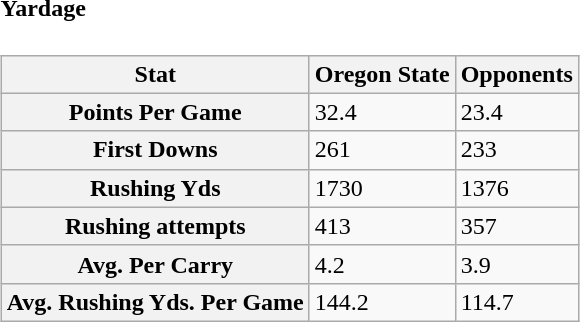<table>
<tr align="left">
<td><br><h4>Yardage</h4><table class="wikitable">
<tr>
<th>Stat</th>
<th>Oregon State</th>
<th>Opponents</th>
</tr>
<tr>
<th>Points Per Game</th>
<td>32.4</td>
<td>23.4</td>
</tr>
<tr>
<th>First Downs</th>
<td>261</td>
<td>233</td>
</tr>
<tr>
<th>Rushing Yds</th>
<td>1730</td>
<td>1376</td>
</tr>
<tr>
<th>Rushing attempts</th>
<td>413</td>
<td>357</td>
</tr>
<tr>
<th>Avg. Per Carry</th>
<td>4.2</td>
<td>3.9</td>
</tr>
<tr>
<th>Avg. Rushing Yds. Per Game</th>
<td>144.2</td>
<td>114.7</td>
</tr>
</table>
</td>
</tr>
</table>
